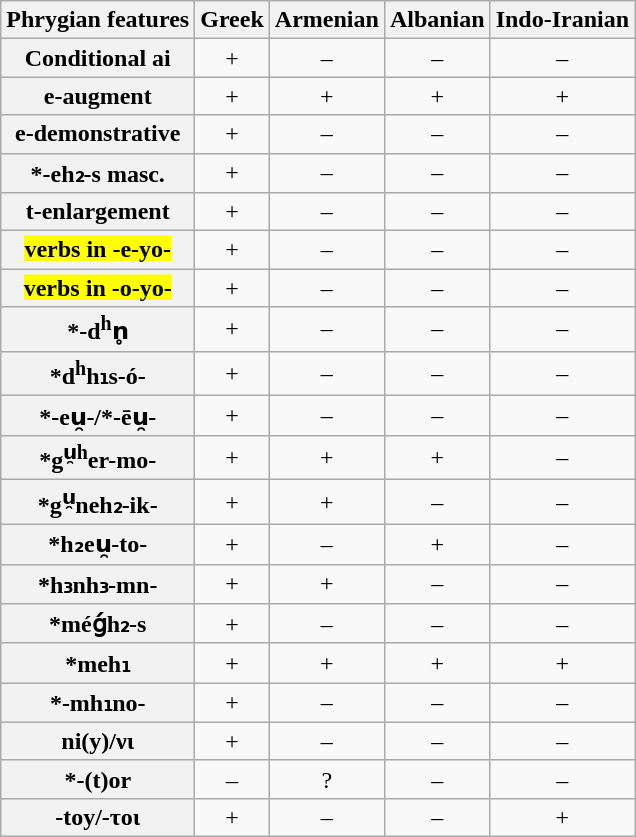<table class="wikitable" style="text-align: center">
<tr style="vertical-align: center;">
<th>Phrygian features</th>
<th>Greek</th>
<th>Armenian</th>
<th>Albanian</th>
<th>Indo-Iranian</th>
</tr>
<tr>
<th>Conditional ai</th>
<td>+</td>
<td>–</td>
<td>–</td>
<td>–</td>
</tr>
<tr>
<th>e-augment</th>
<td>+</td>
<td>+</td>
<td>+</td>
<td>+</td>
</tr>
<tr>
<th>e-demonstrative</th>
<td>+</td>
<td>–</td>
<td>–</td>
<td>–</td>
</tr>
<tr>
<th>*-eh₂-s masc.</th>
<td>+</td>
<td>–</td>
<td>–</td>
<td>–</td>
</tr>
<tr>
<th>t-enlargement</th>
<td>+</td>
<td>–</td>
<td>–</td>
<td>–</td>
</tr>
<tr>
<th><mark>verbs in -e-yo-</mark></th>
<td>+</td>
<td>–</td>
<td>–</td>
<td>–</td>
</tr>
<tr>
<th><mark>verbs in -o-yo-</mark></th>
<td>+</td>
<td>–</td>
<td>–</td>
<td>–</td>
</tr>
<tr>
<th>*-d<sup>h</sup>n̥</th>
<td>+</td>
<td>–</td>
<td>–</td>
<td>–</td>
</tr>
<tr>
<th>*d<sup>h</sup>h₁s-ó-</th>
<td>+</td>
<td>–</td>
<td>–</td>
<td>–</td>
</tr>
<tr>
<th>*-eu̯-/*-ēu̯-</th>
<td>+</td>
<td>–</td>
<td>–</td>
<td>–</td>
</tr>
<tr>
<th>*g<sup>u̯h</sup>er-mo-</th>
<td>+</td>
<td>+</td>
<td>+</td>
<td>–</td>
</tr>
<tr>
<th>*g<sup>u̯</sup>neh₂-ik-</th>
<td>+</td>
<td>+</td>
<td>–</td>
<td>–</td>
</tr>
<tr>
<th>*h₂eu̯-to-</th>
<td>+</td>
<td>–</td>
<td>+</td>
<td>–</td>
</tr>
<tr>
<th>*h₃nh₃-mn-</th>
<td>+</td>
<td>+</td>
<td>–</td>
<td>–</td>
</tr>
<tr>
<th>*méǵh₂-s</th>
<td>+</td>
<td>–</td>
<td>–</td>
<td>–</td>
</tr>
<tr>
<th>*meh₁</th>
<td>+</td>
<td>+</td>
<td>+</td>
<td>+</td>
</tr>
<tr>
<th>*-mh₁no-</th>
<td>+</td>
<td>–</td>
<td>–</td>
<td>–</td>
</tr>
<tr>
<th>ni(y)/νι</th>
<td>+</td>
<td>–</td>
<td>–</td>
<td>–</td>
</tr>
<tr>
<th>*-(t)or</th>
<td>–</td>
<td>?</td>
<td>–</td>
<td>–</td>
</tr>
<tr>
<th>-toy/-τοι</th>
<td>+</td>
<td>–</td>
<td>–</td>
<td>+</td>
</tr>
</table>
